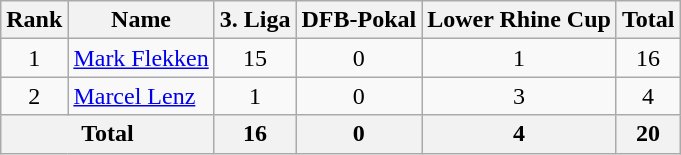<table class="wikitable" style="text-align: center;">
<tr>
<th>Rank</th>
<th>Name</th>
<th>3. Liga</th>
<th>DFB-Pokal</th>
<th>Lower Rhine Cup</th>
<th>Total</th>
</tr>
<tr>
<td>1</td>
<td align=left> <a href='#'>Mark Flekken</a></td>
<td>15</td>
<td>0</td>
<td>1</td>
<td>16</td>
</tr>
<tr>
<td>2</td>
<td align=left> <a href='#'>Marcel Lenz</a></td>
<td>1</td>
<td>0</td>
<td>3</td>
<td>4</td>
</tr>
<tr>
<th colspan=2>Total</th>
<th>16</th>
<th>0</th>
<th>4</th>
<th>20</th>
</tr>
</table>
